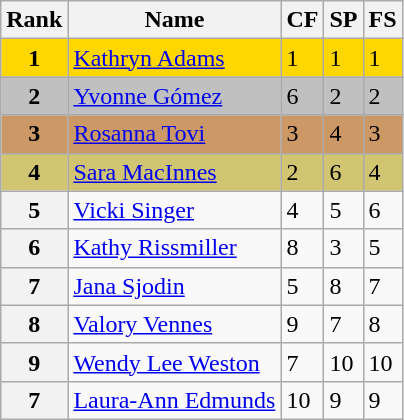<table class="wikitable">
<tr>
<th>Rank</th>
<th>Name</th>
<th>CF</th>
<th>SP</th>
<th>FS</th>
</tr>
<tr bgcolor="gold">
<td align="center"><strong>1</strong></td>
<td><a href='#'>Kathryn Adams</a></td>
<td>1</td>
<td>1</td>
<td>1</td>
</tr>
<tr bgcolor="silver">
<td align="center"><strong>2</strong></td>
<td><a href='#'>Yvonne Gómez</a></td>
<td>6</td>
<td>2</td>
<td>2</td>
</tr>
<tr bgcolor="cc9966">
<td align="center"><strong>3</strong></td>
<td><a href='#'>Rosanna Tovi</a></td>
<td>3</td>
<td>4</td>
<td>3</td>
</tr>
<tr bgcolor="d1c571">
<td align="center"><strong>4</strong></td>
<td><a href='#'>Sara MacInnes</a></td>
<td>2</td>
<td>6</td>
<td>4</td>
</tr>
<tr>
<th>5</th>
<td><a href='#'>Vicki Singer</a></td>
<td>4</td>
<td>5</td>
<td>6</td>
</tr>
<tr>
<th>6</th>
<td><a href='#'>Kathy Rissmiller</a></td>
<td>8</td>
<td>3</td>
<td>5</td>
</tr>
<tr>
<th>7</th>
<td><a href='#'>Jana Sjodin</a></td>
<td>5</td>
<td>8</td>
<td>7</td>
</tr>
<tr>
<th>8</th>
<td><a href='#'>Valory Vennes</a></td>
<td>9</td>
<td>7</td>
<td>8</td>
</tr>
<tr>
<th>9</th>
<td><a href='#'>Wendy Lee Weston</a></td>
<td>7</td>
<td>10</td>
<td>10</td>
</tr>
<tr>
<th>7</th>
<td><a href='#'>Laura-Ann Edmunds</a></td>
<td>10</td>
<td>9</td>
<td>9</td>
</tr>
</table>
